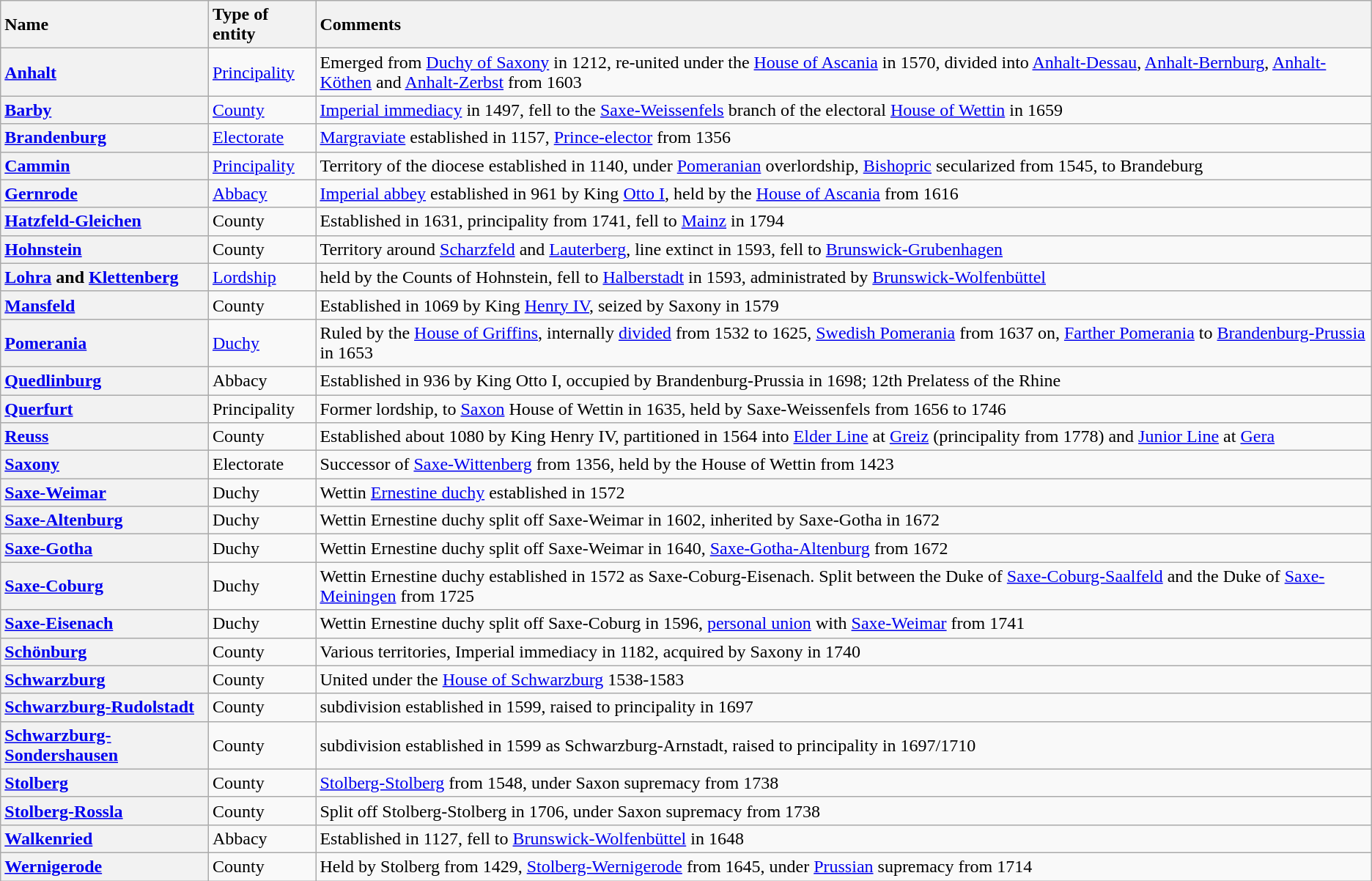<table class="wikitable">
<tr>
<th scope="col" style="text-align: left;">Name</th>
<th scope="col" style="text-align: left;">Type of entity</th>
<th scope="col" style="text-align: left;">Comments</th>
</tr>
<tr>
<th scope="row" style="text-align: left;"> <a href='#'>Anhalt</a></th>
<td><a href='#'>Principality</a></td>
<td>Emerged from <a href='#'>Duchy of Saxony</a> in 1212, re-united under the <a href='#'>House of Ascania</a> in 1570, divided into <a href='#'>Anhalt-Dessau</a>, <a href='#'>Anhalt-Bernburg</a>, <a href='#'>Anhalt-Köthen</a> and <a href='#'>Anhalt-Zerbst</a> from 1603</td>
</tr>
<tr>
<th scope="row" style="text-align: left;"> <a href='#'>Barby</a></th>
<td><a href='#'>County</a></td>
<td><a href='#'>Imperial immediacy</a> in 1497, fell to the <a href='#'>Saxe-Weissenfels</a> branch of the electoral <a href='#'>House of Wettin</a> in 1659</td>
</tr>
<tr>
<th scope="row" style="text-align: left;"> <a href='#'>Brandenburg</a></th>
<td><a href='#'>Electorate</a></td>
<td><a href='#'>Margraviate</a> established in 1157, <a href='#'>Prince-elector</a> from 1356</td>
</tr>
<tr>
<th scope="row" style="text-align: left;"> <a href='#'>Cammin</a></th>
<td><a href='#'>Principality</a></td>
<td>Territory of the diocese established in 1140, under <a href='#'>Pomeranian</a> overlordship, <a href='#'>Bishopric</a> secularized from 1545, to Brandeburg</td>
</tr>
<tr>
<th scope="row" style="text-align: left;"> <a href='#'>Gernrode</a></th>
<td><a href='#'>Abbacy</a></td>
<td><a href='#'>Imperial abbey</a> established in 961 by King <a href='#'>Otto I</a>, held by the <a href='#'>House of Ascania</a> from 1616</td>
</tr>
<tr>
<th scope="row" style="text-align: left;"><a href='#'>Hatzfeld-Gleichen</a></th>
<td>County</td>
<td>Established in 1631, principality from 1741, fell to <a href='#'>Mainz</a> in 1794</td>
</tr>
<tr>
<th scope="row" style="text-align: left;"> <a href='#'>Hohnstein</a></th>
<td>County</td>
<td>Territory around <a href='#'>Scharzfeld</a> and <a href='#'>Lauterberg</a>, line extinct in 1593, fell to <a href='#'>Brunswick-Grubenhagen</a></td>
</tr>
<tr>
<th scope="row" style="text-align: left;"><a href='#'>Lohra</a> and <a href='#'>Klettenberg</a></th>
<td><a href='#'>Lordship</a></td>
<td>held by the Counts of Hohnstein, fell to <a href='#'>Halberstadt</a> in 1593, administrated by <a href='#'>Brunswick-Wolfenbüttel</a></td>
</tr>
<tr>
<th scope="row" style="text-align: left;"> <a href='#'>Mansfeld</a></th>
<td>County</td>
<td>Established in 1069 by King <a href='#'>Henry IV</a>, seized by Saxony in 1579</td>
</tr>
<tr>
<th scope="row" style="text-align: left;"> <a href='#'>Pomerania</a></th>
<td><a href='#'>Duchy</a></td>
<td>Ruled by the <a href='#'>House of Griffins</a>, internally <a href='#'>divided</a> from 1532 to 1625, <a href='#'>Swedish Pomerania</a> from 1637 on, <a href='#'>Farther Pomerania</a> to <a href='#'>Brandenburg-Prussia</a> in 1653</td>
</tr>
<tr>
<th scope="row" style="text-align: left;"> <a href='#'>Quedlinburg</a></th>
<td>Abbacy</td>
<td>Established in 936 by King Otto I, occupied by Brandenburg-Prussia in 1698; 12th Prelatess of the Rhine</td>
</tr>
<tr>
<th scope="row" style="text-align: left;"> <a href='#'>Querfurt</a></th>
<td>Principality</td>
<td>Former lordship, to <a href='#'>Saxon</a> House of Wettin in 1635, held by Saxe-Weissenfels from 1656 to 1746</td>
</tr>
<tr>
<th scope="row" style="text-align: left;"> <a href='#'>Reuss</a></th>
<td>County</td>
<td>Established about 1080 by King Henry IV, partitioned in 1564 into <a href='#'>Elder Line</a> at <a href='#'>Greiz</a> (principality from 1778) and <a href='#'>Junior Line</a> at <a href='#'>Gera</a></td>
</tr>
<tr>
<th scope="row" style="text-align: left;"> <a href='#'>Saxony</a></th>
<td>Electorate</td>
<td>Successor of <a href='#'>Saxe-Wittenberg</a> from 1356, held by the House of Wettin from 1423</td>
</tr>
<tr>
<th scope="row" style="text-align: left;"> <a href='#'>Saxe-Weimar</a></th>
<td>Duchy</td>
<td>Wettin <a href='#'>Ernestine duchy</a> established in 1572</td>
</tr>
<tr>
<th scope="row" style="text-align: left;"> <a href='#'>Saxe-Altenburg</a></th>
<td>Duchy</td>
<td>Wettin Ernestine duchy split off Saxe-Weimar in 1602, inherited by Saxe-Gotha in 1672</td>
</tr>
<tr>
<th scope="row" style="text-align: left;"> <a href='#'>Saxe-Gotha</a></th>
<td>Duchy</td>
<td>Wettin Ernestine duchy split off Saxe-Weimar in 1640, <a href='#'>Saxe-Gotha-Altenburg</a> from 1672</td>
</tr>
<tr>
<th scope="row" style="text-align: left;"><a href='#'>Saxe-Coburg</a></th>
<td>Duchy</td>
<td>Wettin Ernestine duchy established in 1572 as Saxe-Coburg-Eisenach. Split between the Duke of <a href='#'>Saxe-Coburg-Saalfeld</a> and the Duke of <a href='#'>Saxe-Meiningen</a> from 1725</td>
</tr>
<tr>
<th scope="row" style="text-align: left;"> <a href='#'>Saxe-Eisenach</a></th>
<td>Duchy</td>
<td>Wettin Ernestine duchy split off Saxe-Coburg in 1596, <a href='#'>personal union</a> with <a href='#'>Saxe-Weimar</a> from 1741</td>
</tr>
<tr>
<th scope="row" style="text-align: left;"> <a href='#'>Schönburg</a></th>
<td>County</td>
<td>Various territories, Imperial immediacy in 1182, acquired by Saxony in 1740</td>
</tr>
<tr>
<th scope="row" style="text-align: left;"> <a href='#'>Schwarzburg</a></th>
<td>County</td>
<td>United under the <a href='#'>House of Schwarzburg</a> 1538-1583</td>
</tr>
<tr>
<th scope="row" style="text-align: left;"> <a href='#'>Schwarzburg-Rudolstadt</a></th>
<td>County</td>
<td>subdivision established in 1599, raised to principality in 1697</td>
</tr>
<tr>
<th scope="row" style="text-align: left;"> <a href='#'>Schwarzburg-Sondershausen</a></th>
<td>County</td>
<td>subdivision established in 1599 as Schwarzburg-Arnstadt, raised to principality in 1697/1710</td>
</tr>
<tr>
<th scope="row" style="text-align: left;"> <a href='#'>Stolberg</a></th>
<td>County</td>
<td><a href='#'>Stolberg-Stolberg</a> from 1548, under Saxon supremacy from 1738</td>
</tr>
<tr>
<th scope="row" style="text-align: left;"> <a href='#'>Stolberg-Rossla</a></th>
<td>County</td>
<td>Split off Stolberg-Stolberg in 1706, under Saxon supremacy from 1738</td>
</tr>
<tr>
<th scope="row" style="text-align: left;"> <a href='#'>Walkenried</a></th>
<td>Abbacy</td>
<td>Established in 1127, fell to <a href='#'>Brunswick-Wolfenbüttel</a> in 1648</td>
</tr>
<tr>
<th scope="row" style="text-align: left;"> <a href='#'>Wernigerode</a></th>
<td>County</td>
<td>Held by Stolberg from 1429, <a href='#'>Stolberg-Wernigerode</a> from 1645, under <a href='#'>Prussian</a> supremacy from 1714</td>
</tr>
</table>
